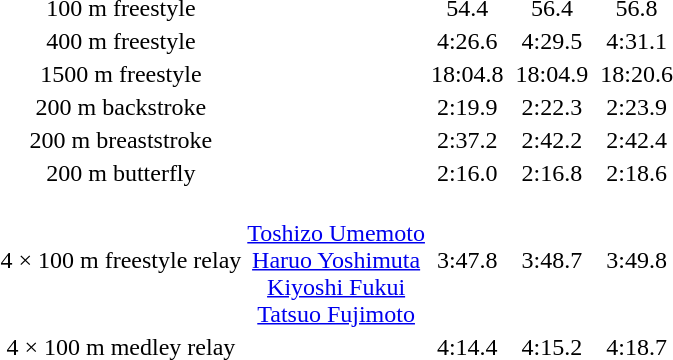<table>
<tr align="center">
<td>100 m freestyle</td>
<td></td>
<td>54.4</td>
<td></td>
<td>56.4</td>
<td></td>
<td>56.8</td>
</tr>
<tr align="center">
<td>400 m freestyle</td>
<td></td>
<td>4:26.6</td>
<td></td>
<td>4:29.5</td>
<td></td>
<td>4:31.1</td>
</tr>
<tr align="center">
<td>1500 m freestyle</td>
<td></td>
<td>18:04.8</td>
<td></td>
<td>18:04.9</td>
<td></td>
<td>18:20.6</td>
</tr>
<tr align="center">
<td>200 m backstroke</td>
<td></td>
<td>2:19.9</td>
<td></td>
<td>2:22.3</td>
<td></td>
<td>2:23.9</td>
</tr>
<tr align="center">
<td>200 m breaststroke</td>
<td></td>
<td>2:37.2</td>
<td></td>
<td>2:42.2</td>
<td></td>
<td>2:42.4</td>
</tr>
<tr align="center">
<td>200 m butterfly</td>
<td></td>
<td>2:16.0</td>
<td></td>
<td>2:16.8</td>
<td></td>
<td>2:18.6</td>
</tr>
<tr align="center">
<td>4 × 100 m freestyle relay</td>
<td><br><a href='#'>Toshizo Umemoto</a><br><a href='#'>Haruo Yoshimuta</a><br><a href='#'>Kiyoshi Fukui</a><br><a href='#'>Tatsuo Fujimoto</a></td>
<td>3:47.8</td>
<td></td>
<td>3:48.7</td>
<td></td>
<td>3:49.8</td>
</tr>
<tr align="center">
<td>4 × 100 m medley relay</td>
<td></td>
<td>4:14.4</td>
<td></td>
<td>4:15.2</td>
<td></td>
<td>4:18.7</td>
</tr>
</table>
